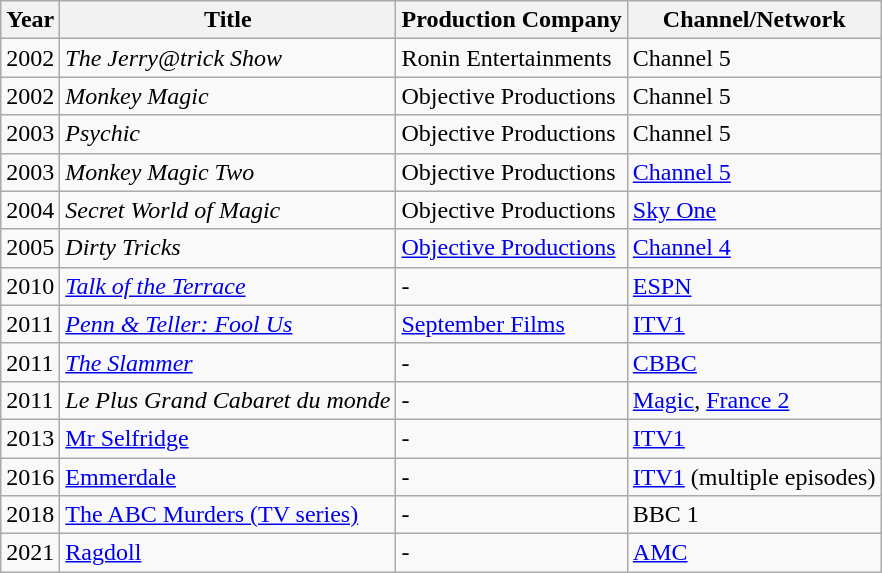<table class="wikitable">
<tr>
<th>Year</th>
<th>Title</th>
<th>Production Company</th>
<th>Channel/Network</th>
</tr>
<tr>
<td>2002</td>
<td><em>The Jerry@trick Show</em></td>
<td>Ronin Entertainments</td>
<td>Channel 5</td>
</tr>
<tr>
<td>2002</td>
<td><em>Monkey Magic</em></td>
<td>Objective Productions</td>
<td>Channel 5</td>
</tr>
<tr>
<td>2003</td>
<td><em>Psychic</em></td>
<td>Objective Productions</td>
<td>Channel 5</td>
</tr>
<tr>
<td>2003</td>
<td><em>Monkey Magic Two</em></td>
<td>Objective Productions</td>
<td><a href='#'>Channel 5</a></td>
</tr>
<tr>
<td>2004</td>
<td><em>Secret World of Magic</em></td>
<td>Objective Productions</td>
<td><a href='#'>Sky One</a></td>
</tr>
<tr>
<td>2005</td>
<td><em>Dirty Tricks</em></td>
<td><a href='#'>Objective Productions</a></td>
<td><a href='#'>Channel 4</a></td>
</tr>
<tr>
<td>2010</td>
<td><em><a href='#'>Talk of the Terrace</a></em></td>
<td>-</td>
<td><a href='#'>ESPN</a></td>
</tr>
<tr>
<td>2011</td>
<td><em><a href='#'>Penn & Teller: Fool Us</a></em></td>
<td><a href='#'>September Films</a></td>
<td><a href='#'>ITV1</a></td>
</tr>
<tr>
<td>2011</td>
<td><em><a href='#'>The Slammer</a></em></td>
<td>-</td>
<td><a href='#'>CBBC</a></td>
</tr>
<tr>
<td>2011</td>
<td><em>Le Plus Grand Cabaret du monde</em></td>
<td>-</td>
<td><a href='#'>Magic</a>, <a href='#'>France 2</a></td>
</tr>
<tr>
<td>2013</td>
<td><a href='#'>Mr Selfridge</a></td>
<td>-</td>
<td><a href='#'>ITV1</a></td>
</tr>
<tr>
<td>2016</td>
<td><a href='#'>Emmerdale</a></td>
<td>-</td>
<td><a href='#'>ITV1</a> (multiple episodes)</td>
</tr>
<tr>
<td>2018</td>
<td><a href='#'>The ABC Murders (TV series)</a></td>
<td>-</td>
<td>BBC 1</td>
</tr>
<tr>
<td>2021</td>
<td><a href='#'>Ragdoll</a></td>
<td>-</td>
<td><a href='#'>AMC</a></td>
</tr>
</table>
